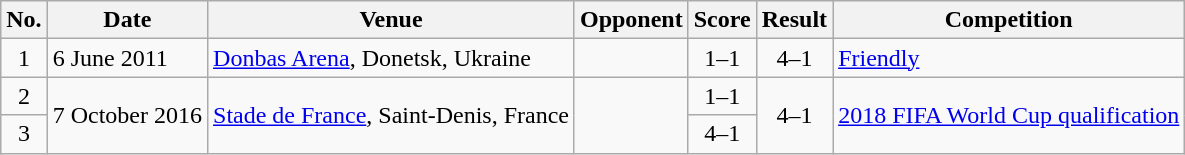<table class="wikitable sortable">
<tr>
<th>No.</th>
<th>Date</th>
<th>Venue</th>
<th>Opponent</th>
<th>Score</th>
<th>Result</th>
<th>Competition</th>
</tr>
<tr>
<td align=center>1</td>
<td>6 June 2011</td>
<td><a href='#'>Donbas Arena</a>, Donetsk, Ukraine</td>
<td></td>
<td align=center>1–1</td>
<td align=center>4–1</td>
<td><a href='#'>Friendly</a></td>
</tr>
<tr>
<td align=center>2</td>
<td rowspan="2">7 October 2016</td>
<td rowspan="2"><a href='#'>Stade de France</a>, Saint-Denis, France</td>
<td rowspan="2"></td>
<td align=center>1–1</td>
<td rowspan="2" style="text-align:center">4–1</td>
<td rowspan="2"><a href='#'>2018 FIFA World Cup qualification</a></td>
</tr>
<tr>
<td align=center>3</td>
<td align=center>4–1</td>
</tr>
</table>
